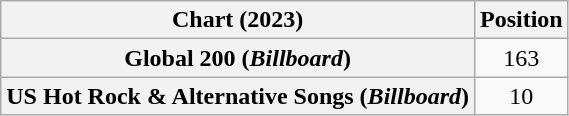<table class="wikitable plainrowheaders sortable" style="text-align:center">
<tr>
<th scope="col">Chart (2023)</th>
<th scope="col">Position</th>
</tr>
<tr>
<th scope="row">Global 200 (<em>Billboard</em>)</th>
<td>163</td>
</tr>
<tr>
<th scope="row">US Hot Rock & Alternative Songs (<em>Billboard</em>)</th>
<td>10</td>
</tr>
</table>
